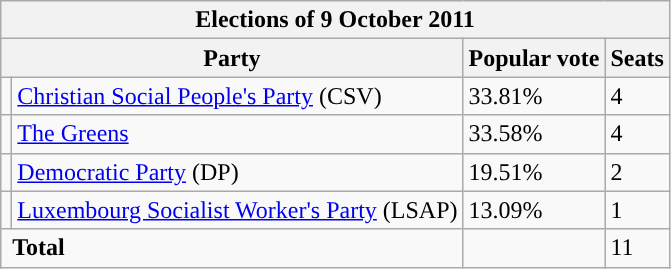<table class="wikitable">
<tr>
<th colspan="4">Elections of 9 October 2011</th>
</tr>
<tr>
<th colspan="2">Party</th>
<th>Popular vote</th>
<th>Seats</th>
</tr>
<tr>
<td style="background-color:"></td>
<td><a href='#'>Christian Social People's Party</a> (CSV)</td>
<td>33.81%</td>
<td>4</td>
</tr>
<tr>
<td style="background-color:"></td>
<td><a href='#'>The Greens</a></td>
<td>33.58%</td>
<td>4</td>
</tr>
<tr>
<td style="background-color:"></td>
<td><a href='#'>Democratic Party</a> (DP)</td>
<td>19.51%</td>
<td>2</td>
</tr>
<tr>
<td style="background-color:"></td>
<td><a href='#'>Luxembourg Socialist Worker's Party</a> (LSAP)</td>
<td>13.09%</td>
<td>1</td>
</tr>
<tr>
<td colspan="2" rowspan="1"> <strong>Total</strong><br></td>
<td></td>
<td>11</td>
</tr>
</table>
